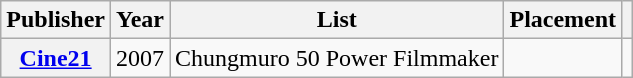<table class="wikitable plainrowheaders sortable">
<tr>
<th scope="col">Publisher</th>
<th scope="col">Year</th>
<th scope="col">List</th>
<th scope="col">Placement</th>
<th scope="col" class="unsortable"></th>
</tr>
<tr>
<th scope="row"><a href='#'>Cine21</a></th>
<td>2007</td>
<td>Chungmuro 50 Power Filmmaker</td>
<td></td>
<td></td>
</tr>
</table>
